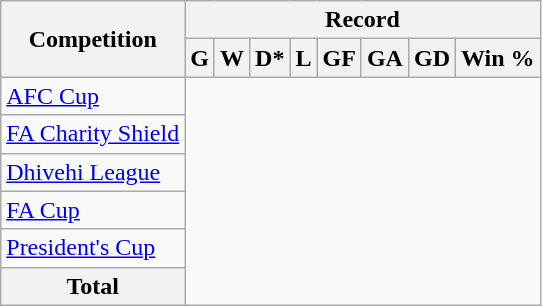<table class="wikitable" style="text-align: center">
<tr>
<th rowspan="2">Competition</th>
<th colspan="9">Record</th>
</tr>
<tr>
<th>G</th>
<th>W</th>
<th>D*</th>
<th>L</th>
<th>GF</th>
<th>GA</th>
<th>GD</th>
<th>Win %</th>
</tr>
<tr>
<td style="text-align: left"><a href='#'>AFC Cup</a><br></td>
</tr>
<tr>
<td style="text-align: left"><a href='#'>FA Charity Shield</a><br></td>
</tr>
<tr>
<td style="text-align: left"><a href='#'>Dhivehi League</a><br></td>
</tr>
<tr>
<td style="text-align: left"><a href='#'>FA Cup</a><br></td>
</tr>
<tr>
<td style="text-align: left"><a href='#'>President's Cup</a><br></td>
</tr>
<tr>
<th>Total<br></th>
</tr>
</table>
